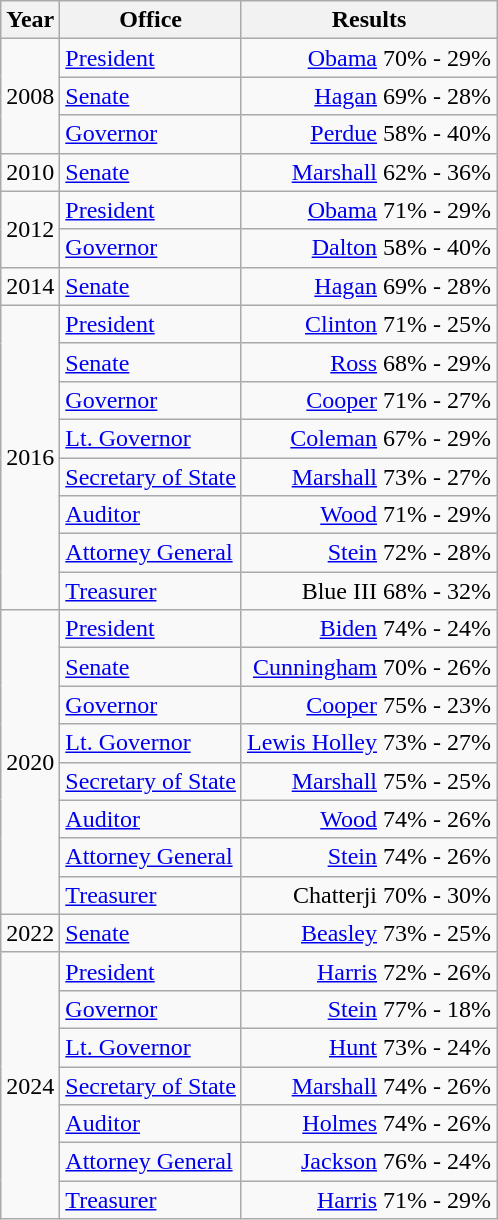<table class=wikitable>
<tr>
<th>Year</th>
<th>Office</th>
<th>Results</th>
</tr>
<tr>
<td rowspan=3>2008</td>
<td><a href='#'>President</a></td>
<td align="right" ><a href='#'>Obama</a> 70% - 29%</td>
</tr>
<tr>
<td><a href='#'>Senate</a></td>
<td align="right" ><a href='#'>Hagan</a> 69% - 28%</td>
</tr>
<tr>
<td><a href='#'>Governor</a></td>
<td align="right" ><a href='#'>Perdue</a> 58% - 40%</td>
</tr>
<tr>
<td>2010</td>
<td><a href='#'>Senate</a></td>
<td align="right" ><a href='#'>Marshall</a> 62% - 36%</td>
</tr>
<tr>
<td rowspan=2>2012</td>
<td><a href='#'>President</a></td>
<td align="right" ><a href='#'>Obama</a> 71% - 29%</td>
</tr>
<tr>
<td><a href='#'>Governor</a></td>
<td align="right" ><a href='#'>Dalton</a> 58% - 40%</td>
</tr>
<tr>
<td>2014</td>
<td><a href='#'>Senate</a></td>
<td align="right" ><a href='#'>Hagan</a> 69% - 28%</td>
</tr>
<tr>
<td rowspan=8>2016</td>
<td><a href='#'>President</a></td>
<td align="right" ><a href='#'>Clinton</a> 71% - 25%</td>
</tr>
<tr>
<td><a href='#'>Senate</a></td>
<td align="right" ><a href='#'>Ross</a> 68% - 29%</td>
</tr>
<tr>
<td><a href='#'>Governor</a></td>
<td align="right" ><a href='#'>Cooper</a> 71% - 27%</td>
</tr>
<tr>
<td><a href='#'>Lt. Governor</a></td>
<td align="right" ><a href='#'>Coleman</a> 67% - 29%</td>
</tr>
<tr>
<td><a href='#'>Secretary of State</a></td>
<td align="right" ><a href='#'>Marshall</a> 73% - 27%</td>
</tr>
<tr>
<td><a href='#'>Auditor</a></td>
<td align="right" ><a href='#'>Wood</a> 71% - 29%</td>
</tr>
<tr>
<td><a href='#'>Attorney General</a></td>
<td align="right" ><a href='#'>Stein</a> 72% - 28%</td>
</tr>
<tr>
<td><a href='#'>Treasurer</a></td>
<td align="right" >Blue III 68% - 32%</td>
</tr>
<tr>
<td rowspan=8>2020</td>
<td><a href='#'>President</a></td>
<td align="right" ><a href='#'>Biden</a> 74% - 24%</td>
</tr>
<tr>
<td><a href='#'>Senate</a></td>
<td align="right" ><a href='#'>Cunningham</a> 70% - 26%</td>
</tr>
<tr>
<td><a href='#'>Governor</a></td>
<td align="right" ><a href='#'>Cooper</a> 75% - 23%</td>
</tr>
<tr>
<td><a href='#'>Lt. Governor</a></td>
<td align="right" ><a href='#'>Lewis Holley</a> 73% - 27%</td>
</tr>
<tr>
<td><a href='#'>Secretary of State</a></td>
<td align="right" ><a href='#'>Marshall</a> 75% - 25%</td>
</tr>
<tr>
<td><a href='#'>Auditor</a></td>
<td align="right" ><a href='#'>Wood</a> 74% - 26%</td>
</tr>
<tr>
<td><a href='#'>Attorney General</a></td>
<td align="right" ><a href='#'>Stein</a> 74% - 26%</td>
</tr>
<tr>
<td><a href='#'>Treasurer</a></td>
<td align="right" >Chatterji 70% - 30%</td>
</tr>
<tr>
<td>2022</td>
<td><a href='#'>Senate</a></td>
<td align="right" ><a href='#'>Beasley</a> 73% - 25%</td>
</tr>
<tr>
<td rowspan=7>2024</td>
<td><a href='#'>President</a></td>
<td align="right" ><a href='#'>Harris</a> 72% - 26%</td>
</tr>
<tr>
<td><a href='#'>Governor</a></td>
<td align="right" ><a href='#'>Stein</a> 77% - 18%</td>
</tr>
<tr>
<td><a href='#'>Lt. Governor</a></td>
<td align="right" ><a href='#'>Hunt</a> 73% - 24%</td>
</tr>
<tr>
<td><a href='#'>Secretary of State</a></td>
<td align="right" ><a href='#'>Marshall</a> 74% - 26%</td>
</tr>
<tr>
<td><a href='#'>Auditor</a></td>
<td align="right" ><a href='#'>Holmes</a> 74% - 26%</td>
</tr>
<tr>
<td><a href='#'>Attorney General</a></td>
<td align="right" ><a href='#'>Jackson</a> 76% - 24%</td>
</tr>
<tr>
<td><a href='#'>Treasurer</a></td>
<td align="right" ><a href='#'>Harris</a> 71% - 29%</td>
</tr>
</table>
